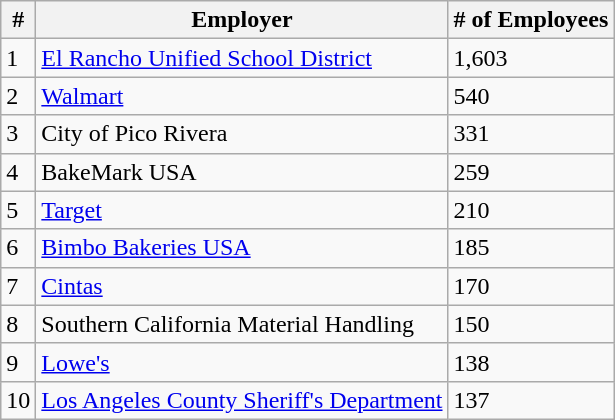<table class="wikitable">
<tr>
<th>#</th>
<th>Employer</th>
<th># of Employees</th>
</tr>
<tr>
<td>1</td>
<td><a href='#'>El Rancho Unified School District</a></td>
<td>1,603</td>
</tr>
<tr>
<td>2</td>
<td><a href='#'>Walmart</a></td>
<td>540</td>
</tr>
<tr>
<td>3</td>
<td>City of Pico Rivera</td>
<td>331</td>
</tr>
<tr>
<td>4</td>
<td>BakeMark USA</td>
<td>259</td>
</tr>
<tr>
<td>5</td>
<td><a href='#'>Target</a></td>
<td>210</td>
</tr>
<tr>
<td>6</td>
<td><a href='#'>Bimbo Bakeries USA</a></td>
<td>185</td>
</tr>
<tr>
<td>7</td>
<td><a href='#'>Cintas</a></td>
<td>170</td>
</tr>
<tr>
<td>8</td>
<td>Southern California Material Handling</td>
<td>150</td>
</tr>
<tr>
<td>9</td>
<td><a href='#'>Lowe's</a></td>
<td>138</td>
</tr>
<tr>
<td>10</td>
<td><a href='#'>Los Angeles County Sheriff's Department</a></td>
<td>137</td>
</tr>
</table>
